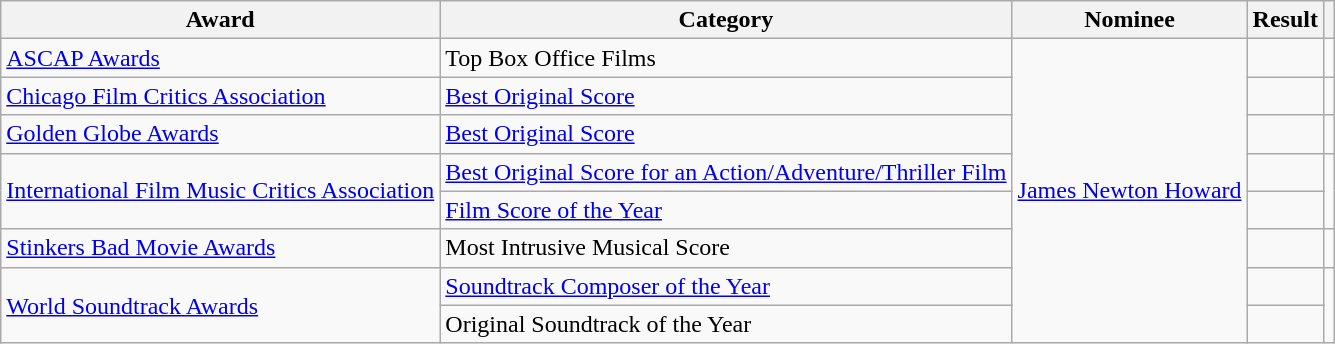<table class="wikitable">
<tr>
<th>Award</th>
<th>Category</th>
<th>Nominee</th>
<th>Result</th>
<th></th>
</tr>
<tr>
<td><a href='#'>ASCAP Awards</a></td>
<td>Top Box Office Films</td>
<td rowspan="8"><a href='#'>James Newton Howard</a></td>
<td></td>
<td></td>
</tr>
<tr>
<td><a href='#'>Chicago Film Critics Association</a></td>
<td><a href='#'>Best Original Score</a></td>
<td></td>
<td></td>
</tr>
<tr>
<td><a href='#'>Golden Globe Awards</a></td>
<td><a href='#'>Best Original Score</a></td>
<td></td>
<td><br></td>
</tr>
<tr>
<td rowspan="2"><a href='#'>International Film Music Critics Association</a></td>
<td><a href='#'>Best Original Score for an Action/Adventure/Thriller Film</a></td>
<td></td>
<td rowspan="2"></td>
</tr>
<tr>
<td><a href='#'>Film Score of the Year</a></td>
<td></td>
</tr>
<tr>
<td><a href='#'>Stinkers Bad Movie Awards</a></td>
<td>Most Intrusive Musical Score</td>
<td></td>
<td><br></td>
</tr>
<tr>
<td rowspan="2"><a href='#'>World Soundtrack Awards</a></td>
<td><a href='#'>Soundtrack Composer of the Year</a></td>
<td></td>
<td rowspan="2"></td>
</tr>
<tr>
<td>Original Soundtrack of the Year</td>
<td></td>
</tr>
</table>
